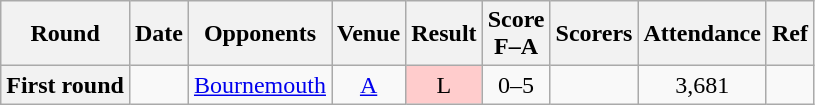<table class="wikitable plainrowheaders" style="text-align:center">
<tr>
<th scope="col">Round</th>
<th scope="col">Date</th>
<th scope="col">Opponents</th>
<th scope="col">Venue</th>
<th scope="col">Result</th>
<th scope="col">Score<br>F–A</th>
<th scope="col" class="unsortable">Scorers</th>
<th scope="col">Attendance</th>
<th scope="col" class="unsortable">Ref</th>
</tr>
<tr>
<th scope="row">First round</th>
<td align="left"></td>
<td align="left"><a href='#'>Bournemouth</a></td>
<td><a href='#'>A</a></td>
<td style="background-color:#FFCCCC">L</td>
<td>0–5</td>
<td align="left"></td>
<td>3,681</td>
<td></td>
</tr>
</table>
